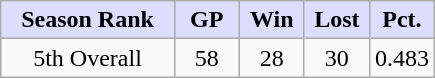<table class="wikitable" border="1">
<tr>
<th style="background:#DDDDFF;" width="40%"><strong> Season Rank </strong></th>
<th style="background:#DDDDFF;" width="15%"><strong> GP </strong></th>
<th style="background:#DDDDFF;" width="15%"><strong> Win</strong></th>
<th style="background:#DDDDFF;" width="15%"><strong> Lost </strong></th>
<th style="background:#DDDDFF;" width="15%"><strong> Pct.</strong></th>
</tr>
<tr>
<td align=center>5th Overall</td>
<td align=center>58</td>
<td align=center>28</td>
<td align=center>30</td>
<td align=center>0.483</td>
</tr>
</table>
